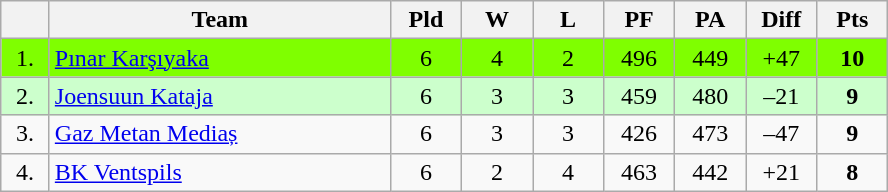<table class="wikitable" style="text-align:center">
<tr>
<th width=25></th>
<th width=220>Team</th>
<th width=40>Pld</th>
<th width=40>W</th>
<th width=40>L</th>
<th width=40>PF</th>
<th width=40>PA</th>
<th width=40>Diff</th>
<th width=40>Pts</th>
</tr>
<tr bgcolor=7fff00>
<td>1.</td>
<td align=left> <a href='#'>Pınar Karşıyaka</a></td>
<td>6</td>
<td>4</td>
<td>2</td>
<td>496</td>
<td>449</td>
<td>+47</td>
<td><strong>10</strong></td>
</tr>
<tr bgcolor=ccffcc>
<td>2.</td>
<td align=left> <a href='#'>Joensuun Kataja</a></td>
<td>6</td>
<td>3</td>
<td>3</td>
<td>459</td>
<td>480</td>
<td>–21</td>
<td><strong>9</strong></td>
</tr>
<tr>
<td>3.</td>
<td align=left> <a href='#'>Gaz Metan Mediaș</a></td>
<td>6</td>
<td>3</td>
<td>3</td>
<td>426</td>
<td>473</td>
<td>–47</td>
<td><strong>9</strong></td>
</tr>
<tr>
<td>4.</td>
<td align=left> <a href='#'>BK Ventspils</a></td>
<td>6</td>
<td>2</td>
<td>4</td>
<td>463</td>
<td>442</td>
<td>+21</td>
<td><strong>8</strong></td>
</tr>
</table>
